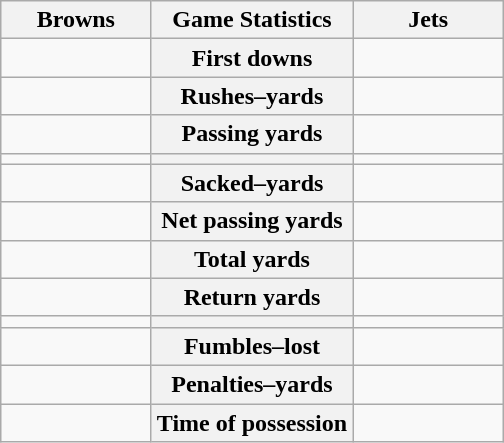<table class="wikitable" style="margin: 1em auto 1em auto">
<tr>
<th style="width:30%;">Browns</th>
<th style="width:40%;">Game Statistics</th>
<th style="width:30%;">Jets</th>
</tr>
<tr>
<td style="text-align:right;"></td>
<th>First downs</th>
<td></td>
</tr>
<tr>
<td style="text-align:right;"></td>
<th>Rushes–yards</th>
<td></td>
</tr>
<tr>
<td style="text-align:right;"></td>
<th>Passing yards</th>
<td></td>
</tr>
<tr>
<td style="text-align:right;"></td>
<th></th>
<td></td>
</tr>
<tr>
<td style="text-align:right;"></td>
<th>Sacked–yards</th>
<td></td>
</tr>
<tr>
<td style="text-align:right;"></td>
<th>Net passing yards</th>
<td></td>
</tr>
<tr>
<td style="text-align:right;"></td>
<th>Total yards</th>
<td></td>
</tr>
<tr>
<td style="text-align:right;"></td>
<th>Return yards</th>
<td></td>
</tr>
<tr>
<td style="text-align:right;"></td>
<th></th>
<td></td>
</tr>
<tr>
<td style="text-align:right;"></td>
<th>Fumbles–lost</th>
<td></td>
</tr>
<tr>
<td style="text-align:right;"></td>
<th>Penalties–yards</th>
<td></td>
</tr>
<tr>
<td style="text-align:right;"></td>
<th>Time of possession</th>
<td></td>
</tr>
</table>
